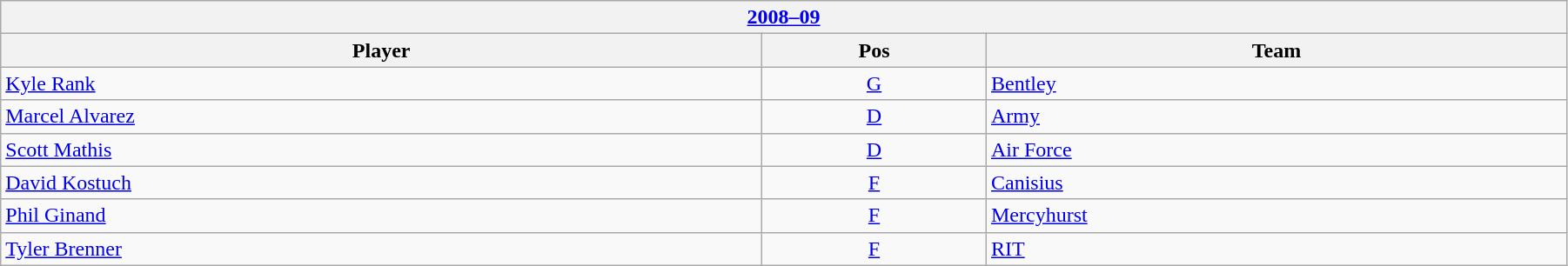<table class="wikitable" width=95%>
<tr>
<th colspan=3><a href='#'>2008–09</a></th>
</tr>
<tr>
<th>Player</th>
<th>Pos</th>
<th>Team</th>
</tr>
<tr>
<td><a href='#'>Kyle Rank</a></td>
<td style="text-align:center;"><a href='#'>G</a></td>
<td><a href='#'>Bentley</a></td>
</tr>
<tr>
<td><a href='#'>Marcel Alvarez</a></td>
<td style="text-align:center;"><a href='#'>D</a></td>
<td><a href='#'>Army</a></td>
</tr>
<tr>
<td><a href='#'>Scott Mathis</a></td>
<td style="text-align:center;"><a href='#'>D</a></td>
<td><a href='#'>Air Force</a></td>
</tr>
<tr>
<td><a href='#'>David Kostuch</a></td>
<td style="text-align:center;"><a href='#'>F</a></td>
<td><a href='#'>Canisius</a></td>
</tr>
<tr>
<td><a href='#'>Phil Ginand</a></td>
<td style="text-align:center;"><a href='#'>F</a></td>
<td><a href='#'>Mercyhurst</a></td>
</tr>
<tr>
<td><a href='#'>Tyler Brenner</a></td>
<td style="text-align:center;"><a href='#'>F</a></td>
<td><a href='#'>RIT</a></td>
</tr>
</table>
